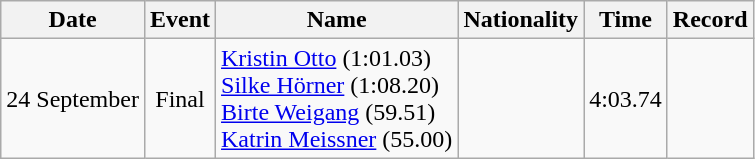<table class=wikitable style=text-align:center>
<tr>
<th>Date</th>
<th>Event</th>
<th>Name</th>
<th>Nationality</th>
<th>Time</th>
<th>Record</th>
</tr>
<tr>
<td>24 September</td>
<td>Final</td>
<td align=left><a href='#'>Kristin Otto</a> (1:01.03)<br><a href='#'>Silke Hörner</a> (1:08.20)<br><a href='#'>Birte Weigang</a> (59.51)<br><a href='#'>Katrin Meissner</a> (55.00)</td>
<td align=left></td>
<td>4:03.74</td>
<td></td>
</tr>
</table>
